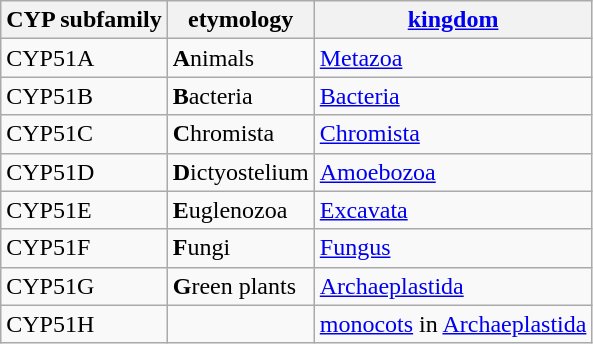<table class="wikitable">
<tr>
<th>CYP subfamily</th>
<th>etymology</th>
<th><a href='#'>kingdom</a></th>
</tr>
<tr>
<td>CYP51A</td>
<td><strong>A</strong>nimals</td>
<td><a href='#'>Metazoa</a></td>
</tr>
<tr>
<td>CYP51B</td>
<td><strong>B</strong>acteria</td>
<td><a href='#'>Bacteria</a></td>
</tr>
<tr>
<td>CYP51C</td>
<td><strong>C</strong>hromista</td>
<td><a href='#'>Chromista</a></td>
</tr>
<tr>
<td>CYP51D</td>
<td><strong>D</strong>ictyostelium</td>
<td><a href='#'>Amoebozoa</a></td>
</tr>
<tr>
<td>CYP51E</td>
<td><strong>E</strong>uglenozoa</td>
<td><a href='#'>Excavata</a></td>
</tr>
<tr>
<td>CYP51F</td>
<td><strong>F</strong>ungi</td>
<td><a href='#'>Fungus</a></td>
</tr>
<tr>
<td>CYP51G</td>
<td><strong>G</strong>reen plants</td>
<td><a href='#'>Archaeplastida</a></td>
</tr>
<tr>
<td>CYP51H</td>
<td></td>
<td><a href='#'>monocots</a> in <a href='#'>Archaeplastida</a></td>
</tr>
</table>
